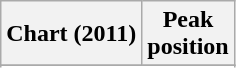<table class="wikitable sortable">
<tr>
<th>Chart (2011)</th>
<th>Peak<br>position</th>
</tr>
<tr>
</tr>
<tr>
</tr>
</table>
